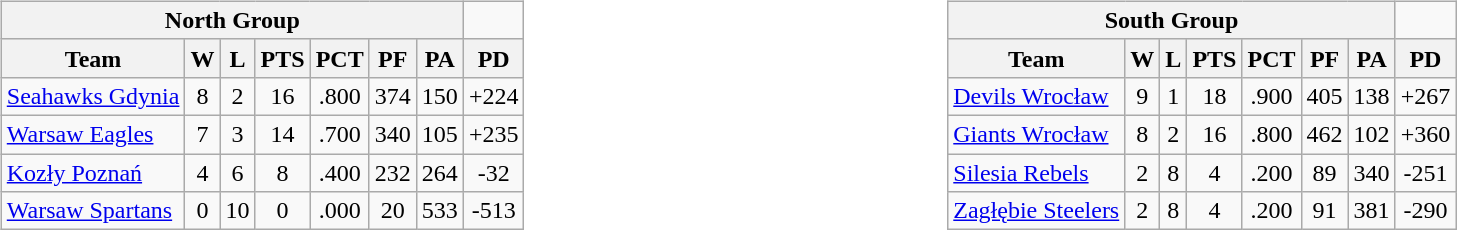<table width=100%>
<tr>
<td width=50% valign=top><br><table class="wikitable" border="1">
<tr style="background:#efefef;">
<th colspan=7>North Group</th>
</tr>
<tr style="background:#efefef;">
<th>Team</th>
<th>W</th>
<th>L</th>
<th>PTS</th>
<th>PCT</th>
<th>PF</th>
<th>PA</th>
<th>PD</th>
</tr>
<tr style="text-align:center;">
<td align="left"><a href='#'>Seahawks Gdynia</a></td>
<td>8</td>
<td>2</td>
<td>16</td>
<td>.800</td>
<td>374</td>
<td>150</td>
<td>+224</td>
</tr>
<tr style="text-align:center;">
<td align="left"><a href='#'>Warsaw Eagles</a></td>
<td>7</td>
<td>3</td>
<td>14</td>
<td>.700</td>
<td>340</td>
<td>105</td>
<td>+235</td>
</tr>
<tr style="text-align:center;">
<td align="left"><a href='#'>Kozły Poznań</a></td>
<td>4</td>
<td>6</td>
<td>8</td>
<td>.400</td>
<td>232</td>
<td>264</td>
<td>-32</td>
</tr>
<tr style="text-align:center;">
<td align="left"><a href='#'>Warsaw Spartans</a></td>
<td>0</td>
<td>10</td>
<td>0</td>
<td>.000</td>
<td>20</td>
<td>533</td>
<td>-513</td>
</tr>
</table>
</td>
<td width=50% valign=top><br><table class="wikitable" border="1">
<tr style="background:#efefef;">
<th colspan=7>South Group</th>
</tr>
<tr style="background:#efefef;">
<th>Team</th>
<th>W</th>
<th>L</th>
<th>PTS</th>
<th>PCT</th>
<th>PF</th>
<th>PA</th>
<th>PD</th>
</tr>
<tr style="text-align:center;">
<td align="left"><a href='#'>Devils Wrocław</a></td>
<td>9</td>
<td>1</td>
<td>18</td>
<td>.900</td>
<td>405</td>
<td>138</td>
<td>+267</td>
</tr>
<tr style="text-align:center;">
<td align="left"><a href='#'>Giants Wrocław</a></td>
<td>8</td>
<td>2</td>
<td>16</td>
<td>.800</td>
<td>462</td>
<td>102</td>
<td>+360</td>
</tr>
<tr style="text-align:center;">
<td align="left"><a href='#'>Silesia Rebels</a></td>
<td>2</td>
<td>8</td>
<td>4</td>
<td>.200</td>
<td>89</td>
<td>340</td>
<td>-251</td>
</tr>
<tr style="text-align:center;">
<td align="left"><a href='#'>Zagłębie Steelers</a></td>
<td>2</td>
<td>8</td>
<td>4</td>
<td>.200</td>
<td>91</td>
<td>381</td>
<td>-290</td>
</tr>
</table>
</td>
</tr>
</table>
